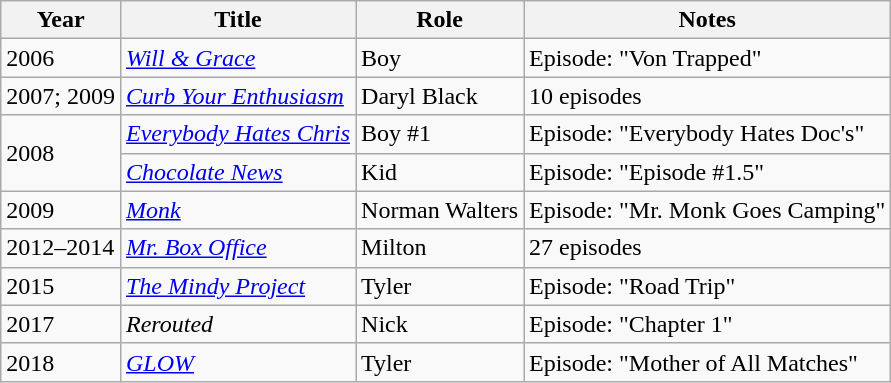<table class="wikitable sortable">
<tr>
<th>Year</th>
<th>Title</th>
<th>Role</th>
<th>Notes</th>
</tr>
<tr>
<td>2006</td>
<td><em><a href='#'>Will & Grace</a></em></td>
<td>Boy</td>
<td>Episode: "Von Trapped"</td>
</tr>
<tr>
<td>2007; 2009</td>
<td><em><a href='#'>Curb Your Enthusiasm</a></em></td>
<td>Daryl Black</td>
<td>10 episodes</td>
</tr>
<tr>
<td rowspan="2">2008</td>
<td><em><a href='#'>Everybody Hates Chris</a></em></td>
<td>Boy #1</td>
<td>Episode: "Everybody Hates Doc's"</td>
</tr>
<tr>
<td><em><a href='#'>Chocolate News</a></em></td>
<td>Kid</td>
<td>Episode: "Episode #1.5"</td>
</tr>
<tr>
<td>2009</td>
<td><em><a href='#'>Monk</a></em></td>
<td>Norman Walters</td>
<td>Episode: "Mr. Monk Goes Camping"</td>
</tr>
<tr>
<td>2012–2014</td>
<td><em><a href='#'>Mr. Box Office</a></em></td>
<td>Milton</td>
<td>27 episodes</td>
</tr>
<tr>
<td>2015</td>
<td><em><a href='#'>The Mindy Project</a></em></td>
<td>Tyler</td>
<td>Episode: "Road Trip"</td>
</tr>
<tr>
<td>2017</td>
<td><em>Rerouted</em></td>
<td>Nick</td>
<td>Episode: "Chapter 1"</td>
</tr>
<tr>
<td>2018</td>
<td><em><a href='#'>GLOW</a></em></td>
<td>Tyler</td>
<td>Episode: "Mother of All Matches"</td>
</tr>
</table>
